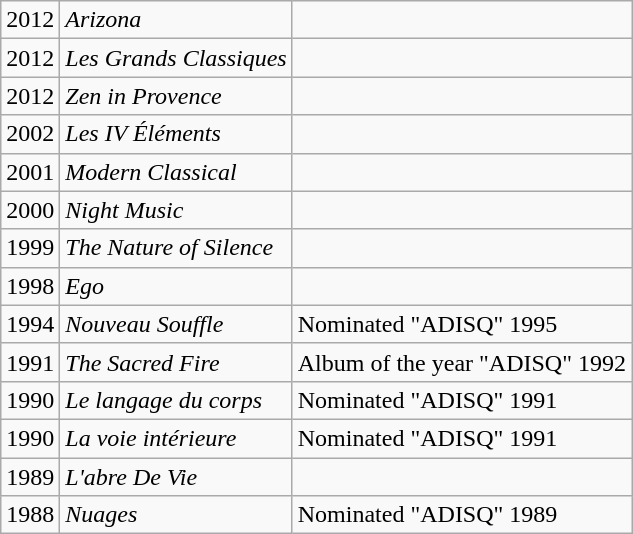<table class="wikitable">
<tr>
<td>2012</td>
<td><em>Arizona</em></td>
<td></td>
</tr>
<tr>
<td>2012</td>
<td><em>Les Grands Classiques</em></td>
<td></td>
</tr>
<tr>
<td>2012</td>
<td><em>Zen in Provence</em></td>
<td></td>
</tr>
<tr>
<td>2002</td>
<td><em>Les IV Éléments</em></td>
<td></td>
</tr>
<tr>
<td>2001</td>
<td><em>Modern Classical</em></td>
<td></td>
</tr>
<tr>
<td>2000</td>
<td><em>Night Music</em></td>
<td></td>
</tr>
<tr>
<td>1999</td>
<td><em>The Nature of Silence</em></td>
<td></td>
</tr>
<tr>
<td>1998</td>
<td><em>Ego</em></td>
<td></td>
</tr>
<tr>
<td>1994</td>
<td><em>Nouveau Souffle</em></td>
<td>Nominated "ADISQ" 1995</td>
</tr>
<tr>
<td>1991</td>
<td><em>The Sacred Fire</em></td>
<td>Album of the year "ADISQ" 1992</td>
</tr>
<tr>
<td>1990</td>
<td><em>Le langage du corps</em></td>
<td>Nominated "ADISQ" 1991</td>
</tr>
<tr>
<td>1990</td>
<td><em>La voie intérieure</em></td>
<td>Nominated "ADISQ" 1991</td>
</tr>
<tr>
<td>1989</td>
<td><em>L'abre De Vie</em></td>
<td></td>
</tr>
<tr>
<td>1988</td>
<td><em>Nuages</em></td>
<td>Nominated "ADISQ" 1989</td>
</tr>
</table>
